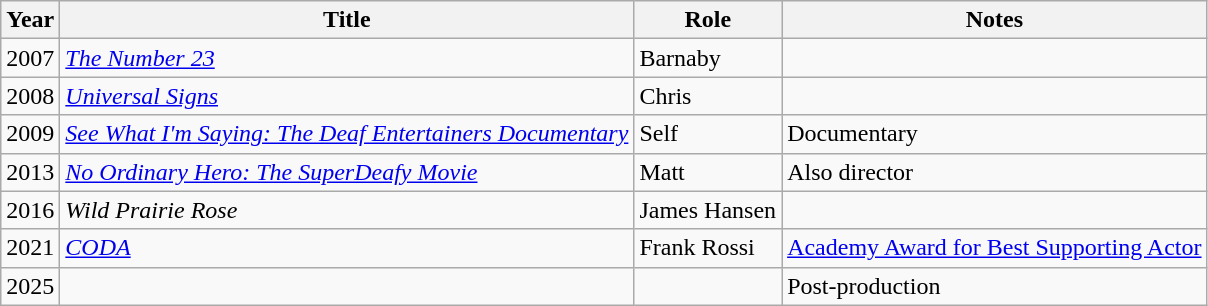<table class="wikitable sortable">
<tr>
<th>Year</th>
<th>Title</th>
<th>Role</th>
<th>Notes</th>
</tr>
<tr>
<td>2007</td>
<td><em><a href='#'>The Number 23</a></em></td>
<td>Barnaby</td>
<td></td>
</tr>
<tr>
<td>2008</td>
<td><em><a href='#'>Universal Signs</a></em></td>
<td>Chris</td>
<td></td>
</tr>
<tr>
<td>2009</td>
<td><em><a href='#'>See What I'm Saying: The Deaf Entertainers Documentary</a></em></td>
<td>Self</td>
<td>Documentary</td>
</tr>
<tr>
<td>2013</td>
<td><em><a href='#'>No Ordinary Hero: The SuperDeafy Movie</a></em></td>
<td>Matt</td>
<td>Also director</td>
</tr>
<tr>
<td>2016</td>
<td><em>Wild Prairie Rose</em></td>
<td>James Hansen</td>
<td></td>
</tr>
<tr>
<td>2021</td>
<td><a href='#'><em>CODA</em></a></td>
<td>Frank Rossi</td>
<td><a href='#'>Academy Award for Best Supporting Actor</a></td>
</tr>
<tr>
<td>2025</td>
<td></td>
<td></td>
<td>Post-production</td>
</tr>
</table>
